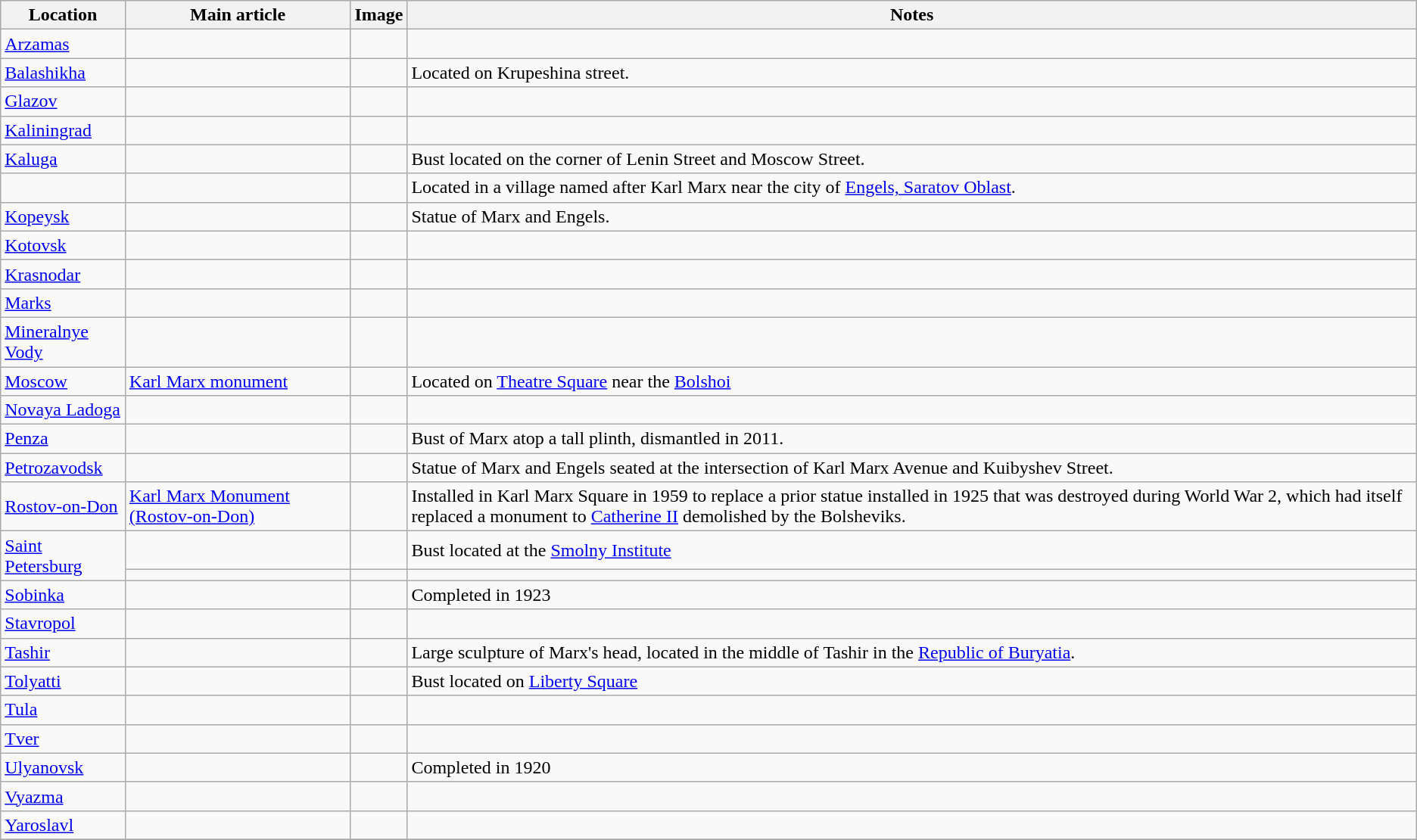<table class="wide wikitable">
<tr>
<th>Location</th>
<th>Main article</th>
<th>Image</th>
<th>Notes</th>
</tr>
<tr>
<td><a href='#'>Arzamas</a></td>
<td></td>
<td></td>
<td></td>
</tr>
<tr>
<td><a href='#'>Balashikha</a></td>
<td></td>
<td></td>
<td>Located on Krupeshina street.</td>
</tr>
<tr>
<td><a href='#'>Glazov</a></td>
<td></td>
<td></td>
<td></td>
</tr>
<tr>
<td><a href='#'>Kaliningrad</a></td>
<td></td>
<td></td>
<td></td>
</tr>
<tr>
<td><a href='#'>Kaluga</a></td>
<td></td>
<td></td>
<td>Bust located on the corner of Lenin Street and Moscow Street.</td>
</tr>
<tr>
<td></td>
<td></td>
<td></td>
<td>Located in a village named after Karl Marx near the city of <a href='#'>Engels, Saratov Oblast</a>.</td>
</tr>
<tr>
<td><a href='#'>Kopeysk</a></td>
<td></td>
<td></td>
<td>Statue of Marx and Engels.</td>
</tr>
<tr>
<td><a href='#'>Kotovsk</a></td>
<td></td>
<td></td>
<td></td>
</tr>
<tr>
<td><a href='#'>Krasnodar</a></td>
<td></td>
<td></td>
<td></td>
</tr>
<tr>
<td><a href='#'>Marks</a></td>
<td></td>
<td></td>
<td></td>
</tr>
<tr>
<td><a href='#'>Mineralnye Vody</a></td>
<td></td>
<td></td>
<td></td>
</tr>
<tr>
<td><a href='#'>Moscow</a></td>
<td><a href='#'>Karl Marx monument</a></td>
<td></td>
<td>Located on <a href='#'>Theatre Square</a> near the <a href='#'>Bolshoi</a></td>
</tr>
<tr>
<td><a href='#'>Novaya Ladoga</a></td>
<td></td>
<td></td>
<td></td>
</tr>
<tr>
<td><a href='#'>Penza</a></td>
<td></td>
<td></td>
<td>Bust of Marx atop a tall plinth, dismantled in 2011.</td>
</tr>
<tr>
<td><a href='#'>Petrozavodsk</a></td>
<td></td>
<td></td>
<td>Statue of Marx and Engels seated at the intersection of Karl Marx Avenue and Kuibyshev Street.</td>
</tr>
<tr>
<td><a href='#'>Rostov-on-Don</a></td>
<td><a href='#'>Karl Marx Monument (Rostov-on-Don)</a></td>
<td></td>
<td>Installed in Karl Marx Square in 1959 to replace a prior statue installed in 1925 that was destroyed during World War 2, which had itself replaced a monument to <a href='#'>Catherine II</a> demolished by the Bolsheviks.</td>
</tr>
<tr>
<td rowspan=2><a href='#'>Saint Petersburg</a></td>
<td></td>
<td></td>
<td>Bust located at the <a href='#'>Smolny Institute</a></td>
</tr>
<tr>
<td></td>
<td></td>
<td></td>
</tr>
<tr>
<td><a href='#'>Sobinka</a></td>
<td></td>
<td></td>
<td>Completed in 1923</td>
</tr>
<tr>
<td><a href='#'>Stavropol</a></td>
<td></td>
<td></td>
<td></td>
</tr>
<tr>
<td><a href='#'>Tashir</a></td>
<td></td>
<td></td>
<td>Large sculpture of Marx's head, located in the middle of Tashir in the <a href='#'>Republic of Buryatia</a>.</td>
</tr>
<tr>
<td><a href='#'>Tolyatti</a></td>
<td></td>
<td></td>
<td>Bust located on <a href='#'>Liberty Square</a></td>
</tr>
<tr>
<td><a href='#'>Tula</a></td>
<td></td>
<td></td>
<td></td>
</tr>
<tr>
<td><a href='#'>Tver</a></td>
<td></td>
<td></td>
<td></td>
</tr>
<tr>
<td><a href='#'>Ulyanovsk</a></td>
<td></td>
<td></td>
<td>Completed in 1920</td>
</tr>
<tr>
<td><a href='#'>Vyazma</a></td>
<td></td>
<td></td>
<td></td>
</tr>
<tr>
<td><a href='#'>Yaroslavl</a></td>
<td></td>
<td></td>
<td></td>
</tr>
<tr>
</tr>
</table>
